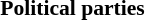<table class="toccolours" style="font-size:90%" width="250">
<tr>
<th>Political parties</th>
</tr>
<tr>
<td><br>


</td>
</tr>
</table>
